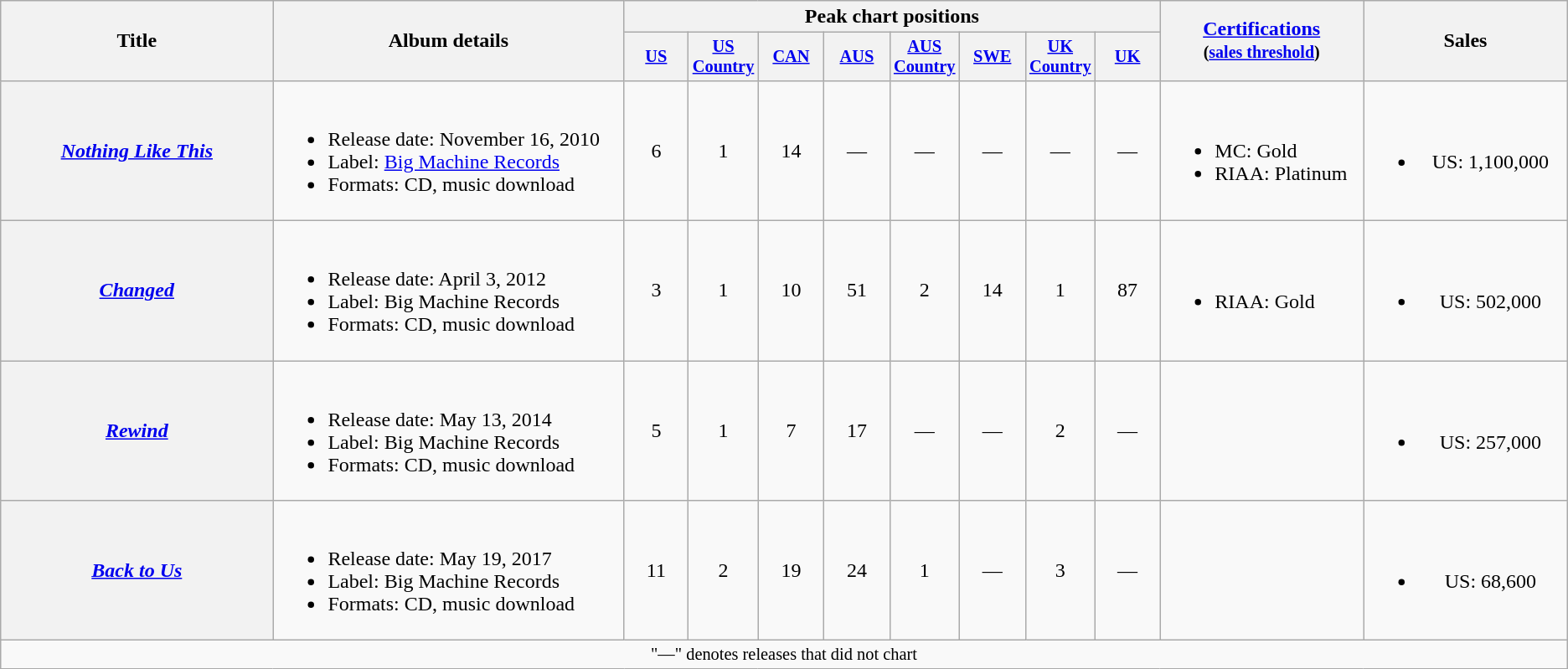<table class="wikitable plainrowheaders" style="text-align:center;">
<tr>
<th scope="col" rowspan="2" style="width:14em;">Title</th>
<th scope="col" rowspan="2" style="width:18em;">Album details</th>
<th scope="col" colspan="8">Peak chart positions</th>
<th scope="col" rowspan="2" style="width:10em;"><a href='#'>Certifications</a><br><small>(<a href='#'>sales threshold</a>)</small></th>
<th scope="col" rowspan="2" style="width:10em;">Sales</th>
</tr>
<tr>
<th scope="col" style="width:3.5em;font-size:85%;"><a href='#'>US</a><br></th>
<th scope="col" style="width:3.5em;font-size:85%;"><a href='#'>US Country</a><br></th>
<th scope="col" style="width:3.5em;font-size:85%;"><a href='#'>CAN</a><br></th>
<th scope="col" style="width:3.5em;font-size:85%;"><a href='#'>AUS</a><br></th>
<th scope="col" style="width:3.5em;font-size:85%;"><a href='#'>AUS Country</a><br></th>
<th scope="col" style="width:3.5em;font-size:85%;"><a href='#'>SWE</a><br></th>
<th scope="col" style="width:3.5em;font-size:85%;"><a href='#'>UK Country</a><br></th>
<th scope="col" style="width:3.5em;font-size:85%;"><a href='#'>UK</a><br></th>
</tr>
<tr>
<th scope="row"><em><a href='#'>Nothing Like This</a></em></th>
<td style="text-align:left;"><br><ul><li>Release date: November 16, 2010</li><li>Label: <a href='#'>Big Machine Records</a></li><li>Formats: CD, music download</li></ul></td>
<td>6</td>
<td>1</td>
<td>14</td>
<td>—</td>
<td>—</td>
<td>—</td>
<td>—</td>
<td>—</td>
<td style="text-align:left;"><br><ul><li>MC: Gold</li><li>RIAA: Platinum</li></ul></td>
<td><br><ul><li>US: 1,100,000</li></ul></td>
</tr>
<tr>
<th scope="row"><em><a href='#'>Changed</a></em></th>
<td style="text-align:left;"><br><ul><li>Release date: April 3, 2012</li><li>Label: Big Machine Records</li><li>Formats: CD, music download</li></ul></td>
<td>3</td>
<td>1</td>
<td>10</td>
<td>51</td>
<td>2</td>
<td>14</td>
<td>1</td>
<td>87</td>
<td style="text-align:left;"><br><ul><li>RIAA: Gold</li></ul></td>
<td><br><ul><li>US: 502,000</li></ul></td>
</tr>
<tr>
<th scope="row"><em><a href='#'>Rewind</a></em></th>
<td style="text-align:left;"><br><ul><li>Release date: May 13, 2014</li><li>Label: Big Machine Records</li><li>Formats: CD, music download</li></ul></td>
<td>5</td>
<td>1</td>
<td>7</td>
<td>17</td>
<td>—</td>
<td>—</td>
<td>2</td>
<td>—</td>
<td></td>
<td><br><ul><li>US: 257,000</li></ul></td>
</tr>
<tr>
<th scope="row"><em><a href='#'>Back to Us</a></em></th>
<td style="text-align:left;"><br><ul><li>Release date: May 19, 2017</li><li>Label: Big Machine Records</li><li>Formats: CD, music download</li></ul></td>
<td>11</td>
<td>2</td>
<td>19</td>
<td>24</td>
<td>1</td>
<td>—</td>
<td>3</td>
<td>—</td>
<td></td>
<td><br><ul><li>US: 68,600</li></ul></td>
</tr>
<tr>
<td colspan="12" style="font-size:85%">"—" denotes releases that did not chart</td>
</tr>
</table>
